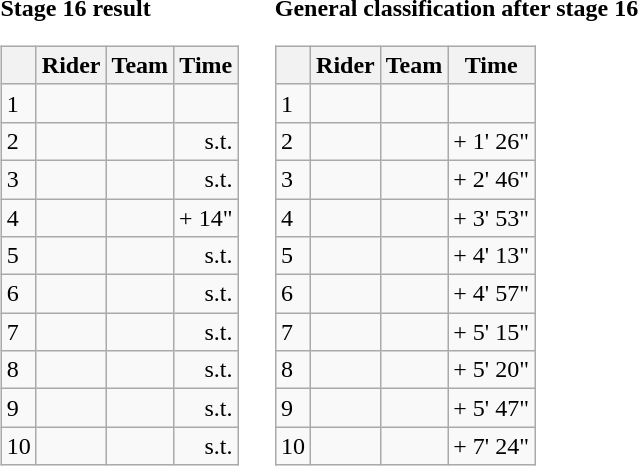<table>
<tr>
<td><strong>Stage 16 result</strong><br><table class="wikitable">
<tr>
<th></th>
<th>Rider</th>
<th>Team</th>
<th>Time</th>
</tr>
<tr>
<td>1</td>
<td></td>
<td></td>
<td align="right"></td>
</tr>
<tr>
<td>2</td>
<td></td>
<td></td>
<td align="right">s.t.</td>
</tr>
<tr>
<td>3</td>
<td></td>
<td></td>
<td align="right">s.t.</td>
</tr>
<tr>
<td>4</td>
<td></td>
<td></td>
<td align="right">+ 14"</td>
</tr>
<tr>
<td>5</td>
<td></td>
<td></td>
<td align="right">s.t.</td>
</tr>
<tr>
<td>6</td>
<td></td>
<td></td>
<td align="right">s.t.</td>
</tr>
<tr>
<td>7</td>
<td></td>
<td></td>
<td align="right">s.t.</td>
</tr>
<tr>
<td>8</td>
<td></td>
<td></td>
<td align="right">s.t.</td>
</tr>
<tr>
<td>9</td>
<td></td>
<td></td>
<td align="right">s.t.</td>
</tr>
<tr>
<td>10</td>
<td> </td>
<td></td>
<td align="right">s.t.</td>
</tr>
</table>
</td>
<td></td>
<td><strong>General classification after stage 16</strong><br><table class="wikitable">
<tr>
<th></th>
<th>Rider</th>
<th>Team</th>
<th>Time</th>
</tr>
<tr>
<td>1</td>
<td> </td>
<td></td>
<td align="right"></td>
</tr>
<tr>
<td>2</td>
<td></td>
<td></td>
<td align="right">+ 1' 26"</td>
</tr>
<tr>
<td>3</td>
<td></td>
<td></td>
<td align="right">+ 2' 46"</td>
</tr>
<tr>
<td>4</td>
<td></td>
<td></td>
<td align="right">+ 3' 53"</td>
</tr>
<tr>
<td>5</td>
<td></td>
<td></td>
<td align="right">+ 4' 13"</td>
</tr>
<tr>
<td>6</td>
<td></td>
<td></td>
<td align="right">+ 4' 57"</td>
</tr>
<tr>
<td>7</td>
<td> </td>
<td></td>
<td align="right">+ 5' 15"</td>
</tr>
<tr>
<td>8</td>
<td></td>
<td></td>
<td align="right">+ 5' 20"</td>
</tr>
<tr>
<td>9</td>
<td></td>
<td></td>
<td align="right">+ 5' 47"</td>
</tr>
<tr>
<td>10</td>
<td></td>
<td></td>
<td align="right">+ 7' 24"</td>
</tr>
</table>
</td>
</tr>
</table>
